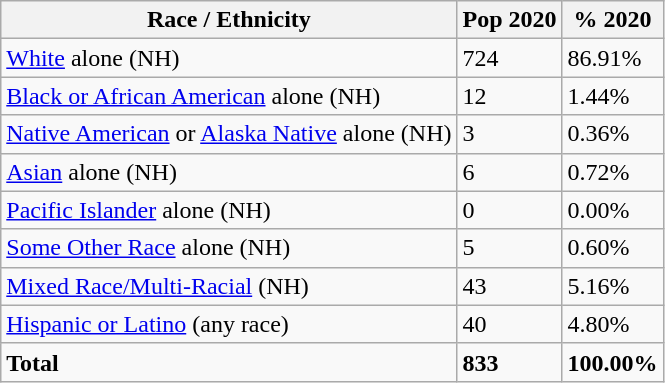<table class="wikitable">
<tr>
<th>Race / Ethnicity</th>
<th>Pop 2020</th>
<th>% 2020</th>
</tr>
<tr>
<td><a href='#'>White</a> alone (NH)</td>
<td>724</td>
<td>86.91%</td>
</tr>
<tr>
<td><a href='#'>Black or African American</a> alone (NH)</td>
<td>12</td>
<td>1.44%</td>
</tr>
<tr>
<td><a href='#'>Native American</a> or <a href='#'>Alaska Native</a> alone (NH)</td>
<td>3</td>
<td>0.36%</td>
</tr>
<tr>
<td><a href='#'>Asian</a> alone (NH)</td>
<td>6</td>
<td>0.72%</td>
</tr>
<tr>
<td><a href='#'>Pacific Islander</a> alone (NH)</td>
<td>0</td>
<td>0.00%</td>
</tr>
<tr>
<td><a href='#'>Some Other Race</a> alone (NH)</td>
<td>5</td>
<td>0.60%</td>
</tr>
<tr>
<td><a href='#'>Mixed Race/Multi-Racial</a> (NH)</td>
<td>43</td>
<td>5.16%</td>
</tr>
<tr>
<td><a href='#'>Hispanic or Latino</a> (any race)</td>
<td>40</td>
<td>4.80%</td>
</tr>
<tr>
<td><strong>Total</strong></td>
<td><strong>833</strong></td>
<td><strong>100.00%</strong></td>
</tr>
</table>
